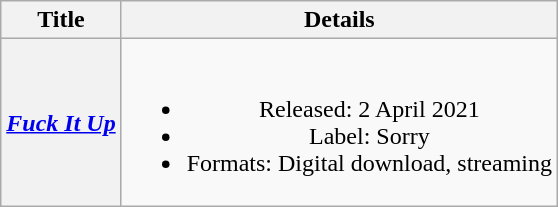<table class="wikitable plainrowheaders" style="text-align:center;" border="1">
<tr>
<th scope="col">Title</th>
<th scope="col">Details</th>
</tr>
<tr>
<th scope="row"><em><a href='#'>Fuck It Up</a></em> </th>
<td><br><ul><li>Released: 2 April 2021</li><li>Label: Sorry</li><li>Formats: Digital download, streaming</li></ul></td>
</tr>
</table>
